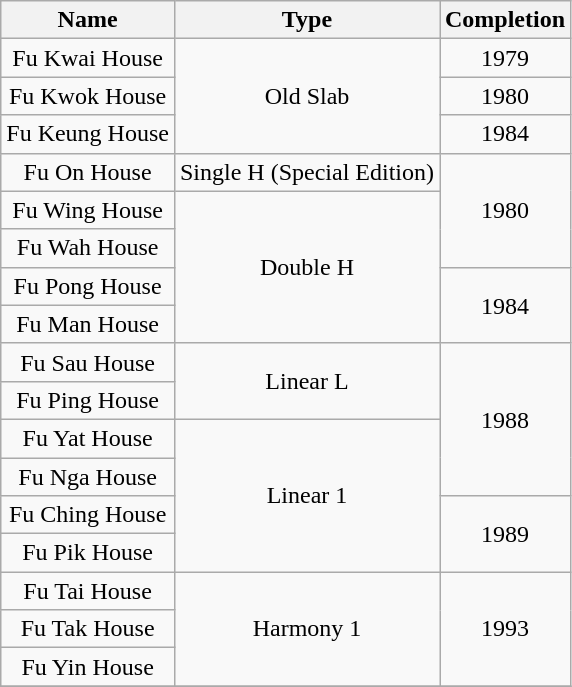<table class="wikitable" style="text-align: center">
<tr>
<th>Name</th>
<th>Type</th>
<th>Completion</th>
</tr>
<tr>
<td>Fu Kwai House</td>
<td rowspan="3">Old Slab</td>
<td>1979</td>
</tr>
<tr>
<td>Fu Kwok House</td>
<td>1980</td>
</tr>
<tr>
<td>Fu Keung House</td>
<td>1984</td>
</tr>
<tr>
<td>Fu On House</td>
<td rowspan="1">Single H (Special Edition)</td>
<td rowspan="3">1980</td>
</tr>
<tr>
<td>Fu Wing House</td>
<td rowspan="4">Double H</td>
</tr>
<tr>
<td>Fu Wah House</td>
</tr>
<tr>
<td>Fu Pong House</td>
<td rowspan="2">1984</td>
</tr>
<tr>
<td>Fu Man House</td>
</tr>
<tr>
<td>Fu Sau House</td>
<td rowspan="2">Linear L</td>
<td rowspan="4">1988</td>
</tr>
<tr>
<td>Fu Ping House</td>
</tr>
<tr>
<td>Fu Yat House</td>
<td rowspan="4">Linear 1</td>
</tr>
<tr>
<td>Fu Nga House</td>
</tr>
<tr>
<td>Fu Ching House</td>
<td rowspan="2">1989</td>
</tr>
<tr>
<td>Fu Pik House</td>
</tr>
<tr>
<td>Fu Tai House</td>
<td rowspan="3">Harmony 1</td>
<td rowspan="3">1993</td>
</tr>
<tr>
<td>Fu Tak House</td>
</tr>
<tr>
<td>Fu Yin House</td>
</tr>
<tr>
</tr>
</table>
